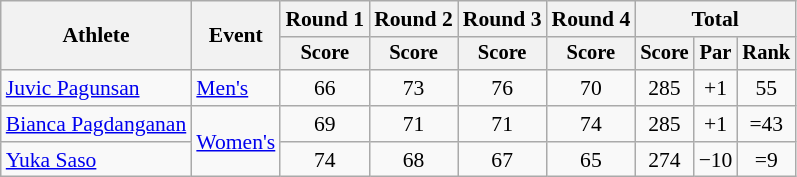<table class=wikitable style=font-size:90%;text-align:center;>
<tr>
<th rowspan=2>Athlete</th>
<th rowspan=2>Event</th>
<th>Round 1</th>
<th>Round 2</th>
<th>Round 3</th>
<th>Round 4</th>
<th colspan=3>Total</th>
</tr>
<tr style=font-size:95%>
<th>Score</th>
<th>Score</th>
<th>Score</th>
<th>Score</th>
<th>Score</th>
<th>Par</th>
<th>Rank</th>
</tr>
<tr>
<td align=left><a href='#'>Juvic Pagunsan</a></td>
<td align=left><a href='#'>Men's</a></td>
<td>66</td>
<td>73</td>
<td>76</td>
<td>70</td>
<td>285</td>
<td>+1</td>
<td>55</td>
</tr>
<tr>
<td align=left><a href='#'>Bianca Pagdanganan</a></td>
<td align=left rowspan=2><a href='#'>Women's</a></td>
<td>69</td>
<td>71</td>
<td>71</td>
<td>74</td>
<td>285</td>
<td>+1</td>
<td>=43</td>
</tr>
<tr>
<td align=left><a href='#'>Yuka Saso</a></td>
<td>74</td>
<td>68</td>
<td>67</td>
<td>65</td>
<td>274</td>
<td>−10</td>
<td>=9</td>
</tr>
</table>
